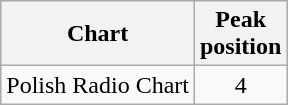<table class="wikitable sortable">
<tr>
<th>Chart</th>
<th>Peak<br>position</th>
</tr>
<tr>
<td>Polish Radio Chart</td>
<td style="text-align:center;">4</td>
</tr>
</table>
